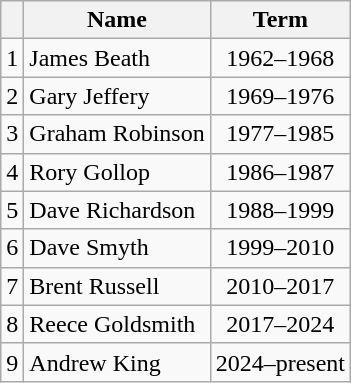<table class="wikitable">
<tr>
<th></th>
<th>Name</th>
<th>Term</th>
</tr>
<tr>
<td>1</td>
<td>James Beath</td>
<td align=center>1962–1968</td>
</tr>
<tr>
<td>2</td>
<td>Gary Jeffery</td>
<td align=center>1969–1976</td>
</tr>
<tr>
<td>3</td>
<td>Graham Robinson</td>
<td align=center>1977–1985</td>
</tr>
<tr>
<td>4</td>
<td>Rory Gollop</td>
<td align=center>1986–1987</td>
</tr>
<tr>
<td>5</td>
<td>Dave Richardson</td>
<td align=center>1988–1999</td>
</tr>
<tr>
<td>6</td>
<td>Dave Smyth</td>
<td align=center>1999–2010</td>
</tr>
<tr>
<td>7</td>
<td>Brent Russell</td>
<td align=center>2010–2017</td>
</tr>
<tr>
<td>8</td>
<td>Reece Goldsmith</td>
<td align=center>2017–2024</td>
</tr>
<tr>
<td>9</td>
<td>Andrew King</td>
<td align=center>2024–present</td>
</tr>
</table>
